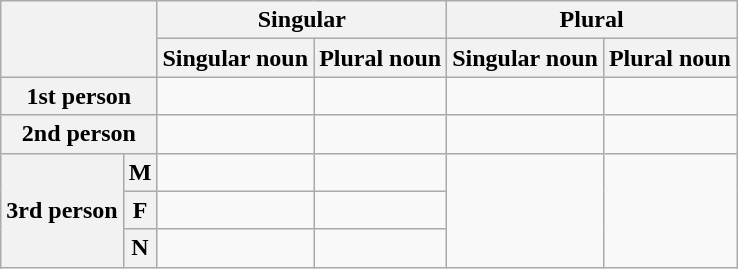<table class="wikitable">
<tr>
<th rowspan="2" colspan="2"></th>
<th colspan="2">Singular</th>
<th colspan="2">Plural</th>
</tr>
<tr>
<th>Singular noun</th>
<th>Plural noun</th>
<th>Singular noun</th>
<th>Plural noun</th>
</tr>
<tr>
<th colspan="2">1st person</th>
<td></td>
<td></td>
<td></td>
<td></td>
</tr>
<tr>
<th colspan="2">2nd person</th>
<td></td>
<td></td>
<td></td>
<td></td>
</tr>
<tr>
<th rowspan="3">3rd person</th>
<th>M</th>
<td></td>
<td></td>
<td rowspan="3"></td>
<td rowspan="3"></td>
</tr>
<tr>
<th>F</th>
<td></td>
<td></td>
</tr>
<tr>
<th>N</th>
<td></td>
<td></td>
</tr>
</table>
